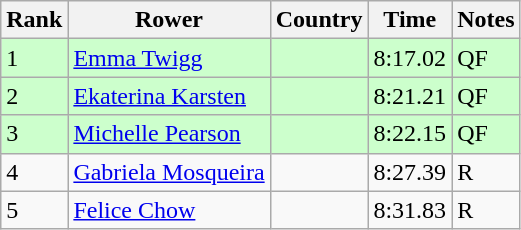<table class="wikitable">
<tr>
<th>Rank</th>
<th>Rower</th>
<th>Country</th>
<th>Time</th>
<th>Notes</th>
</tr>
<tr bgcolor=ccffcc>
<td>1</td>
<td><a href='#'>Emma Twigg</a></td>
<td></td>
<td>8:17.02</td>
<td>QF</td>
</tr>
<tr bgcolor=ccffcc>
<td>2</td>
<td><a href='#'>Ekaterina Karsten</a></td>
<td></td>
<td>8:21.21</td>
<td>QF</td>
</tr>
<tr bgcolor=ccffcc>
<td>3</td>
<td><a href='#'>Michelle Pearson</a></td>
<td></td>
<td>8:22.15</td>
<td>QF</td>
</tr>
<tr>
<td>4</td>
<td><a href='#'>Gabriela Mosqueira</a></td>
<td></td>
<td>8:27.39</td>
<td>R</td>
</tr>
<tr>
<td>5</td>
<td><a href='#'>Felice Chow</a></td>
<td></td>
<td>8:31.83</td>
<td>R</td>
</tr>
</table>
